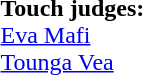<table style="width:100%; font-size:100%;">
<tr>
<td><br><strong>Touch judges:</strong>
<br> <a href='#'>Eva Mafi</a>
<br> <a href='#'>Tounga Vea</a></td>
</tr>
</table>
